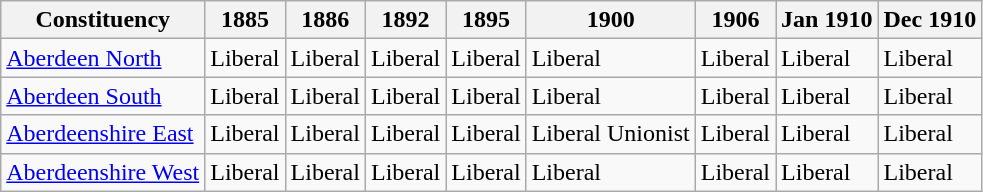<table class="wikitable">
<tr>
<th>Constituency</th>
<th>1885</th>
<th>1886</th>
<th>1892</th>
<th>1895</th>
<th>1900</th>
<th>1906</th>
<th>Jan 1910</th>
<th>Dec 1910</th>
</tr>
<tr>
<td><a href='#'>Aberdeen North</a></td>
<td bgcolor=>Liberal</td>
<td bgcolor=>Liberal</td>
<td bgcolor=>Liberal</td>
<td bgcolor=>Liberal</td>
<td bgcolor=>Liberal</td>
<td bgcolor=>Liberal</td>
<td bgcolor=>Liberal</td>
<td bgcolor=>Liberal</td>
</tr>
<tr>
<td><a href='#'>Aberdeen South</a></td>
<td bgcolor=>Liberal</td>
<td bgcolor=>Liberal</td>
<td bgcolor=>Liberal</td>
<td bgcolor=>Liberal</td>
<td bgcolor=>Liberal</td>
<td bgcolor=>Liberal</td>
<td bgcolor=>Liberal</td>
<td bgcolor=>Liberal</td>
</tr>
<tr>
<td><a href='#'>Aberdeenshire East</a></td>
<td bgcolor=>Liberal</td>
<td bgcolor=>Liberal</td>
<td bgcolor=>Liberal</td>
<td bgcolor=>Liberal</td>
<td bgcolor=>Liberal Unionist</td>
<td bgcolor=>Liberal</td>
<td bgcolor=>Liberal</td>
<td bgcolor=>Liberal</td>
</tr>
<tr>
<td><a href='#'>Aberdeenshire West</a></td>
<td bgcolor=>Liberal</td>
<td bgcolor=>Liberal</td>
<td bgcolor=>Liberal</td>
<td bgcolor=>Liberal</td>
<td bgcolor=>Liberal</td>
<td bgcolor=>Liberal</td>
<td bgcolor=>Liberal</td>
<td bgcolor=>Liberal</td>
</tr>
</table>
